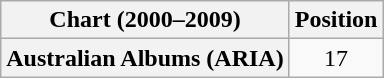<table class="wikitable plainrowheaders">
<tr>
<th scope="col">Chart (2000–2009)</th>
<th scope="col">Position</th>
</tr>
<tr>
<th scope="row">Australian Albums (ARIA)</th>
<td align="center">17</td>
</tr>
</table>
